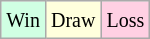<table class="wikitable">
<tr>
<td style="background-color: #d0ffe3;"><small>Win</small></td>
<td style="background-color: #ffffdd;"><small>Draw</small></td>
<td style="background-color: #ffd0e3;"><small>Loss</small></td>
</tr>
</table>
